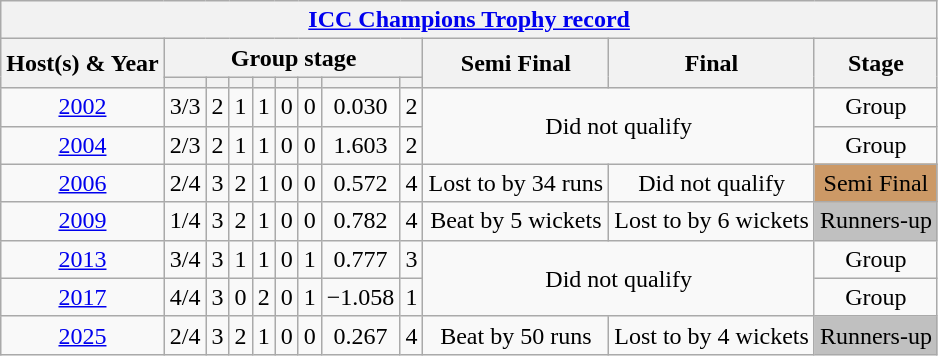<table class="wikitable" style="margin: 1em 1em 1em 1em; text-align: center;">
<tr>
<th colspan=12><a href='#'>ICC Champions Trophy record</a></th>
</tr>
<tr>
<th rowspan="2">Host(s) & Year</th>
<th colspan="8">Group stage</th>
<th rowspan="2">Semi Final</th>
<th rowspan="2">Final</th>
<th rowspan="2">Stage</th>
</tr>
<tr>
<th></th>
<th></th>
<th></th>
<th></th>
<th></th>
<th></th>
<th></th>
<th></th>
</tr>
<tr>
<td> <a href='#'>2002</a></td>
<td>3/3</td>
<td>2</td>
<td>1</td>
<td>1</td>
<td>0</td>
<td>0</td>
<td>0.030</td>
<td>2</td>
<td colspan="2" rowspan="2">Did not qualify</td>
<td>Group</td>
</tr>
<tr>
<td> <a href='#'>2004</a></td>
<td>2/3</td>
<td>2</td>
<td>1</td>
<td>1</td>
<td>0</td>
<td>0</td>
<td>1.603</td>
<td>2</td>
<td>Group</td>
</tr>
<tr>
<td> <a href='#'>2006</a></td>
<td>2/4</td>
<td>3</td>
<td>2</td>
<td>1</td>
<td>0</td>
<td>0</td>
<td>0.572</td>
<td>4</td>
<td>Lost to  by 34 runs</td>
<td>Did not qualify</td>
<td style="background:#cc9966;">Semi Final</td>
</tr>
<tr>
<td> <a href='#'>2009</a></td>
<td>1/4</td>
<td>3</td>
<td>2</td>
<td>1</td>
<td>0</td>
<td>0</td>
<td>0.782</td>
<td>4</td>
<td>Beat  by 5 wickets</td>
<td>Lost to  by 6 wickets</td>
<td style="background:silver;">Runners-up</td>
</tr>
<tr>
<td> <a href='#'>2013</a></td>
<td>3/4</td>
<td>3</td>
<td>1</td>
<td>1</td>
<td>0</td>
<td>1</td>
<td>0.777</td>
<td>3</td>
<td colspan="2" rowspan="2">Did not qualify</td>
<td>Group</td>
</tr>
<tr>
<td>  <a href='#'>2017</a></td>
<td>4/4</td>
<td>3</td>
<td>0</td>
<td>2</td>
<td>0</td>
<td>1</td>
<td>−1.058</td>
<td>1</td>
<td>Group</td>
</tr>
<tr>
<td>  <a href='#'>2025</a></td>
<td>2/4</td>
<td>3</td>
<td>2</td>
<td>1</td>
<td>0</td>
<td>0</td>
<td>0.267</td>
<td>4</td>
<td>Beat  by 50 runs</td>
<td>Lost to  by 4 wickets</td>
<td style="background:silver;">Runners-up</td>
</tr>
</table>
